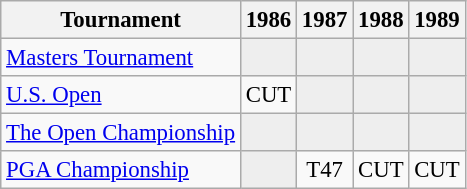<table class="wikitable" style="font-size:95%;text-align:center;">
<tr>
<th>Tournament</th>
<th>1986</th>
<th>1987</th>
<th>1988</th>
<th>1989</th>
</tr>
<tr>
<td align=left><a href='#'>Masters Tournament</a></td>
<td style="background:#eeeeee;"></td>
<td style="background:#eeeeee;"></td>
<td style="background:#eeeeee;"></td>
<td style="background:#eeeeee;"></td>
</tr>
<tr>
<td align=left><a href='#'>U.S. Open</a></td>
<td>CUT</td>
<td style="background:#eeeeee;"></td>
<td style="background:#eeeeee;"></td>
<td style="background:#eeeeee;"></td>
</tr>
<tr>
<td align=left><a href='#'>The Open Championship</a></td>
<td style="background:#eeeeee;"></td>
<td style="background:#eeeeee;"></td>
<td style="background:#eeeeee;"></td>
<td style="background:#eeeeee;"></td>
</tr>
<tr>
<td align=left><a href='#'>PGA Championship</a></td>
<td style="background:#eeeeee;"></td>
<td>T47</td>
<td>CUT</td>
<td>CUT</td>
</tr>
</table>
